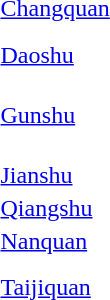<table>
<tr>
<td><a href='#'>Changquan</a></td>
<td></td>
<td><br></td>
<td><br><br></td>
</tr>
<tr>
<td><a href='#'>Daoshu</a></td>
<td></td>
<td></td>
<td></td>
</tr>
<tr>
<td><a href='#'>Gunshu</a></td>
<td><br></td>
<td></td>
<td><br><br><br></td>
</tr>
<tr>
<td><a href='#'>Jianshu</a></td>
<td></td>
<td></td>
<td></td>
</tr>
<tr>
<td><a href='#'>Qiangshu</a></td>
<td></td>
<td></td>
<td><br></td>
</tr>
<tr>
<td><a href='#'>Nanquan</a></td>
<td><br></td>
<td></td>
<td><br></td>
</tr>
<tr>
<td><a href='#'>Taijiquan</a></td>
<td></td>
<td><br><br></td>
<td><br></td>
</tr>
</table>
